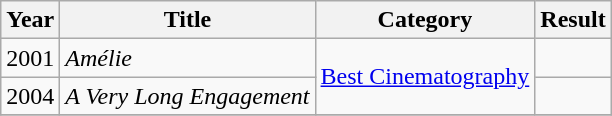<table class="wikitable">
<tr>
<th>Year</th>
<th>Title</th>
<th>Category</th>
<th>Result</th>
</tr>
<tr>
<td>2001</td>
<td><em>Amélie</em></td>
<td rowspan=2><a href='#'>Best Cinematography</a></td>
<td></td>
</tr>
<tr>
<td>2004</td>
<td><em>A Very Long Engagement</em></td>
<td></td>
</tr>
<tr>
</tr>
</table>
